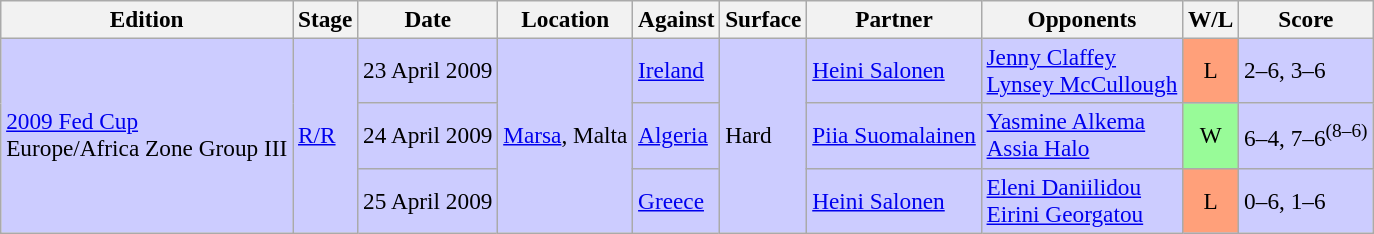<table class=wikitable style=font-size:97%>
<tr>
<th>Edition</th>
<th>Stage</th>
<th>Date</th>
<th>Location</th>
<th>Against</th>
<th>Surface</th>
<th>Partner</th>
<th>Opponents</th>
<th>W/L</th>
<th>Score</th>
</tr>
<tr style="background:#ccf;">
<td rowspan="3"><a href='#'>2009 Fed Cup</a> <br> Europe/Africa Zone Group III</td>
<td rowspan="3"><a href='#'>R/R</a></td>
<td>23 April 2009</td>
<td rowspan="3"><a href='#'>Marsa</a>, Malta</td>
<td> <a href='#'>Ireland</a></td>
<td rowspan="3">Hard</td>
<td> <a href='#'>Heini Salonen</a></td>
<td> <a href='#'>Jenny Claffey</a> <br>  <a href='#'>Lynsey McCullough</a></td>
<td style="text-align:center; background:#ffa07a;">L</td>
<td>2–6, 3–6</td>
</tr>
<tr style="background:#ccf;">
<td>24 April 2009</td>
<td> <a href='#'>Algeria</a></td>
<td> <a href='#'>Piia Suomalainen</a></td>
<td> <a href='#'>Yasmine Alkema</a> <br>  <a href='#'>Assia Halo</a></td>
<td style="text-align:center; background:#98fb98;">W</td>
<td>6–4, 7–6<sup>(8–6)</sup></td>
</tr>
<tr style="background:#ccf;">
<td>25 April 2009</td>
<td> <a href='#'>Greece</a></td>
<td> <a href='#'>Heini Salonen</a></td>
<td> <a href='#'>Eleni Daniilidou</a> <br>  <a href='#'>Eirini Georgatou</a></td>
<td style="text-align:center; background:#ffa07a;">L</td>
<td>0–6, 1–6</td>
</tr>
</table>
